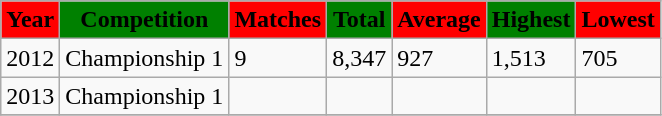<table class="wikitable sortable">
<tr>
<th style="background-color: red;"><span>Year</span></th>
<th style="background-color: green;"><span>Competition</span></th>
<th style="background-color: red;"><span>Matches</span></th>
<th style="background-color: green;"><span>Total</span></th>
<th style="background-color: red;"><span>Average</span></th>
<th style="background-color: green;"><span>Highest</span></th>
<th style="background-color: red;"><span>Lowest</span></th>
</tr>
<tr>
<td>2012</td>
<td>Championship 1</td>
<td>9</td>
<td>8,347</td>
<td>927</td>
<td>1,513</td>
<td>705</td>
</tr>
<tr>
<td>2013</td>
<td>Championship 1</td>
<td></td>
<td></td>
<td></td>
<td></td>
<td></td>
</tr>
<tr>
</tr>
</table>
